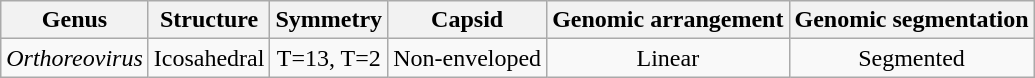<table class="wikitable sortable" style="text-align:center">
<tr>
<th>Genus</th>
<th>Structure</th>
<th>Symmetry</th>
<th>Capsid</th>
<th>Genomic arrangement</th>
<th>Genomic segmentation</th>
</tr>
<tr>
<td><em>Orthoreovirus</em></td>
<td>Icosahedral</td>
<td>T=13, T=2</td>
<td>Non-enveloped</td>
<td>Linear</td>
<td>Segmented</td>
</tr>
</table>
